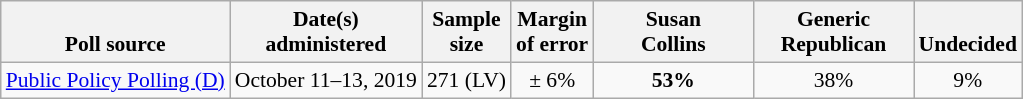<table class="wikitable" style="font-size:90%;text-align:center;">
<tr valign=bottom>
<th>Poll source</th>
<th>Date(s)<br>administered</th>
<th>Sample<br>size</th>
<th>Margin<br>of error</th>
<th style="width:100px;">Susan<br>Collins</th>
<th style="width:100px;">Generic<br>Republican</th>
<th>Undecided</th>
</tr>
<tr>
<td><a href='#'>Public Policy Polling (D)</a></td>
<td>October 11–13, 2019</td>
<td>271 (LV)</td>
<td>± 6%</td>
<td><strong>53%</strong></td>
<td>38%</td>
<td>9%</td>
</tr>
</table>
